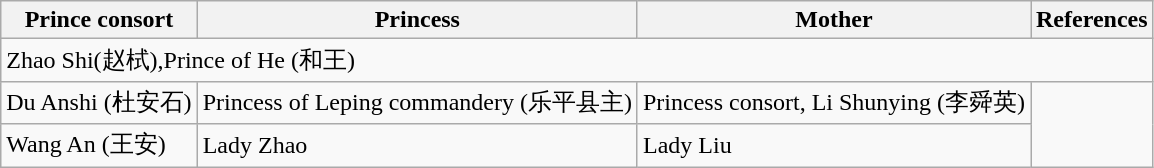<table class="wikitable">
<tr>
<th>Prince consort</th>
<th>Princess</th>
<th>Mother</th>
<th>References</th>
</tr>
<tr>
<td colspan="4">Zhao Shi(赵栻),Prince of He (和王)</td>
</tr>
<tr>
<td>Du Anshi (杜安石)</td>
<td>Princess of Leping commandery (乐平县主)</td>
<td>Princess consort, Li Shunying (李舜英)</td>
<td rowspan="2"></td>
</tr>
<tr>
<td>Wang An (王安)</td>
<td>Lady Zhao</td>
<td>Lady Liu</td>
</tr>
</table>
